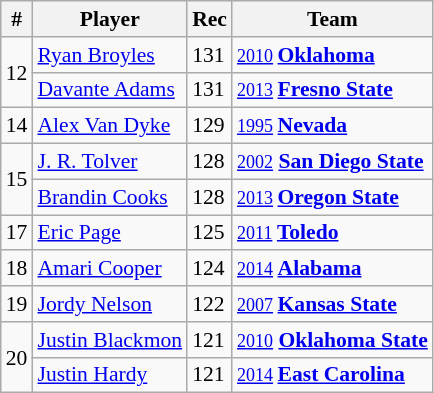<table class="wikitable" style="font-size:90%; white-space: nowrap;">
<tr>
<th>#</th>
<th>Player</th>
<th>Rec</th>
<th>Team</th>
</tr>
<tr>
<td rowspan=2>12</td>
<td><a href='#'>Ryan Broyles</a></td>
<td>131</td>
<td><small> <a href='#'>2010</a> </small> <strong><a href='#'>Oklahoma</a></strong></td>
</tr>
<tr>
<td><a href='#'>Davante Adams</a></td>
<td>131</td>
<td><small><a href='#'>2013</a> </small> <strong><a href='#'>Fresno State</a></strong></td>
</tr>
<tr>
<td>14</td>
<td><a href='#'>Alex Van Dyke</a></td>
<td>129</td>
<td><small><a href='#'>1995</a> </small> <strong><a href='#'>Nevada</a></strong></td>
</tr>
<tr>
<td rowspan=2>15</td>
<td><a href='#'>J. R. Tolver</a></td>
<td>128</td>
<td><small> <a href='#'>2002</a></small> <strong><a href='#'>San Diego State</a></strong></td>
</tr>
<tr>
<td><a href='#'>Brandin Cooks</a></td>
<td>128</td>
<td><small> <a href='#'>2013</a> </small> <strong><a href='#'>Oregon State</a></strong></td>
</tr>
<tr>
<td>17</td>
<td><a href='#'>Eric Page</a></td>
<td>125</td>
<td><small> <a href='#'>2011</a> </small> <strong><a href='#'>Toledo</a></strong></td>
</tr>
<tr>
<td>18</td>
<td><a href='#'>Amari Cooper</a></td>
<td>124</td>
<td><small> <a href='#'>2014</a> </small> <strong><a href='#'>Alabama</a></strong></td>
</tr>
<tr>
<td>19</td>
<td><a href='#'>Jordy Nelson</a></td>
<td>122</td>
<td><small> <a href='#'>2007</a> </small> <strong><a href='#'>Kansas State</a></strong></td>
</tr>
<tr>
<td rowspan=2>20</td>
<td><a href='#'>Justin Blackmon</a></td>
<td>121</td>
<td><small> <a href='#'>2010</a></small> <strong><a href='#'>Oklahoma State</a></strong></td>
</tr>
<tr>
<td><a href='#'>Justin Hardy</a></td>
<td>121</td>
<td><small> <a href='#'>2014</a> </small> <strong><a href='#'>East Carolina</a></strong></td>
</tr>
</table>
